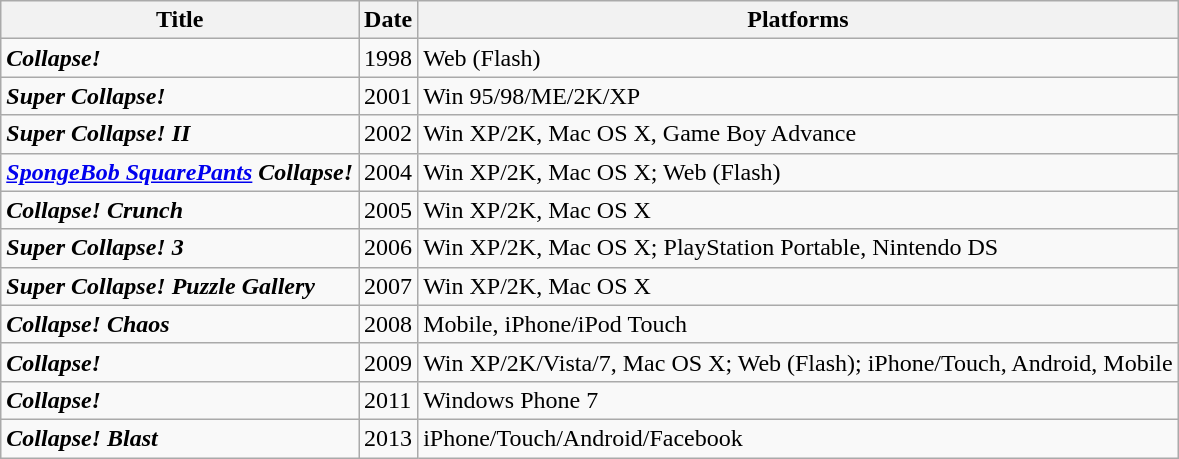<table class="wikitable" border="1">
<tr>
<th>Title</th>
<th>Date</th>
<th>Platforms</th>
</tr>
<tr>
<td><strong><em>Collapse!</em></strong></td>
<td>1998</td>
<td>Web (Flash)</td>
</tr>
<tr>
<td><strong><em>Super Collapse!</em></strong></td>
<td>2001</td>
<td>Win 95/98/ME/2K/XP</td>
</tr>
<tr>
<td><strong><em>Super Collapse! II</em></strong></td>
<td>2002</td>
<td>Win XP/2K, Mac OS X, Game Boy Advance</td>
</tr>
<tr>
<td><strong><em><a href='#'>SpongeBob SquarePants</a> Collapse!</em></strong></td>
<td>2004</td>
<td>Win XP/2K, Mac OS X; Web (Flash)</td>
</tr>
<tr>
<td><strong><em>Collapse! Crunch</em></strong></td>
<td>2005</td>
<td>Win XP/2K, Mac OS X</td>
</tr>
<tr>
<td><strong><em>Super Collapse! 3</em></strong></td>
<td>2006</td>
<td>Win XP/2K, Mac OS X; PlayStation Portable, Nintendo DS</td>
</tr>
<tr>
<td><strong><em>Super Collapse! Puzzle Gallery</em></strong></td>
<td>2007</td>
<td>Win XP/2K, Mac OS X</td>
</tr>
<tr>
<td><strong><em>Collapse! Chaos</em></strong></td>
<td>2008</td>
<td>Mobile, iPhone/iPod Touch</td>
</tr>
<tr>
<td><strong><em>Collapse!</em></strong></td>
<td>2009</td>
<td>Win XP/2K/Vista/7, Mac OS X; Web (Flash); iPhone/Touch, Android, Mobile</td>
</tr>
<tr>
<td><strong><em>Collapse!</em></strong></td>
<td>2011</td>
<td>Windows Phone 7</td>
</tr>
<tr>
<td><strong><em>Collapse! Blast</em></strong></td>
<td>2013</td>
<td>iPhone/Touch/Android/Facebook</td>
</tr>
</table>
